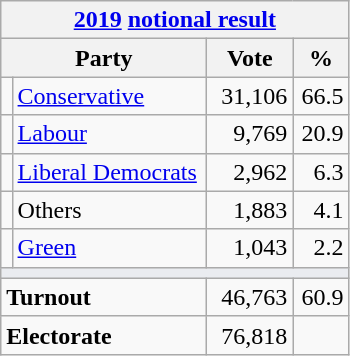<table class="wikitable">
<tr>
<th colspan="4"><a href='#'>2019</a> <a href='#'>notional result</a></th>
</tr>
<tr>
<th bgcolor="#DDDDFF" width="130px" colspan="2">Party</th>
<th bgcolor="#DDDDFF" width="50px">Vote</th>
<th bgcolor="#DDDDFF" width="30px">%</th>
</tr>
<tr>
<td></td>
<td><a href='#'>Conservative</a></td>
<td align=right>31,106</td>
<td align=right>66.5</td>
</tr>
<tr>
<td></td>
<td><a href='#'>Labour</a></td>
<td align=right>9,769</td>
<td align=right>20.9</td>
</tr>
<tr>
<td></td>
<td><a href='#'>Liberal Democrats</a></td>
<td align=right>2,962</td>
<td align=right>6.3</td>
</tr>
<tr>
<td></td>
<td>Others</td>
<td align=right>1,883</td>
<td align=right>4.1</td>
</tr>
<tr>
<td></td>
<td><a href='#'>Green</a></td>
<td align=right>1,043</td>
<td align=right>2.2</td>
</tr>
<tr>
<td colspan="4" bgcolor="#EAECF0"></td>
</tr>
<tr>
<td colspan="2"><strong>Turnout</strong></td>
<td align=right>46,763</td>
<td align=right>60.9</td>
</tr>
<tr>
<td colspan="2"><strong>Electorate</strong></td>
<td align=right>76,818</td>
</tr>
</table>
